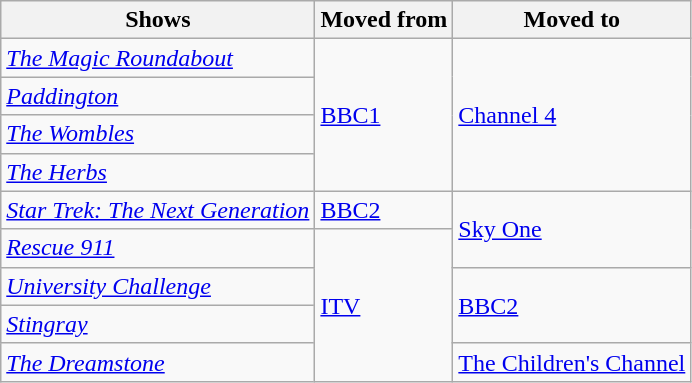<table class="wikitable">
<tr>
<th>Shows</th>
<th>Moved from</th>
<th>Moved to</th>
</tr>
<tr>
<td><em><a href='#'>The Magic Roundabout</a></em></td>
<td rowspan=4><a href='#'>BBC1</a></td>
<td rowspan=4><a href='#'>Channel 4</a></td>
</tr>
<tr>
<td><em><a href='#'>Paddington</a></em></td>
</tr>
<tr>
<td><em><a href='#'>The Wombles</a></em></td>
</tr>
<tr>
<td><em><a href='#'>The Herbs</a></em></td>
</tr>
<tr>
<td><em><a href='#'>Star Trek: The Next Generation</a></em></td>
<td><a href='#'>BBC2</a></td>
<td rowspan=2><a href='#'>Sky One</a></td>
</tr>
<tr>
<td><em><a href='#'>Rescue 911</a></em></td>
<td rowspan=4><a href='#'>ITV</a></td>
</tr>
<tr>
<td><em><a href='#'>University Challenge</a></em></td>
<td rowspan=2><a href='#'>BBC2</a></td>
</tr>
<tr>
<td><em><a href='#'>Stingray</a></em></td>
</tr>
<tr>
<td><em><a href='#'>The Dreamstone</a></em></td>
<td><a href='#'>The Children's Channel</a></td>
</tr>
</table>
